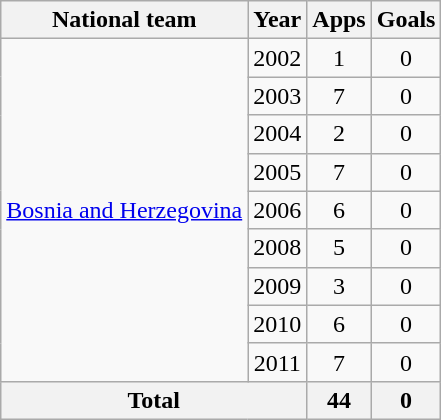<table class="wikitable" style="text-align:center">
<tr>
<th>National team</th>
<th>Year</th>
<th>Apps</th>
<th>Goals</th>
</tr>
<tr>
<td rowspan="9"><a href='#'>Bosnia and Herzegovina</a></td>
<td>2002</td>
<td>1</td>
<td>0</td>
</tr>
<tr>
<td>2003</td>
<td>7</td>
<td>0</td>
</tr>
<tr>
<td>2004</td>
<td>2</td>
<td>0</td>
</tr>
<tr>
<td>2005</td>
<td>7</td>
<td>0</td>
</tr>
<tr>
<td>2006</td>
<td>6</td>
<td>0</td>
</tr>
<tr>
<td>2008</td>
<td>5</td>
<td>0</td>
</tr>
<tr>
<td>2009</td>
<td>3</td>
<td>0</td>
</tr>
<tr>
<td>2010</td>
<td>6</td>
<td>0</td>
</tr>
<tr>
<td>2011</td>
<td>7</td>
<td>0</td>
</tr>
<tr>
<th colspan="2">Total</th>
<th>44</th>
<th>0</th>
</tr>
</table>
